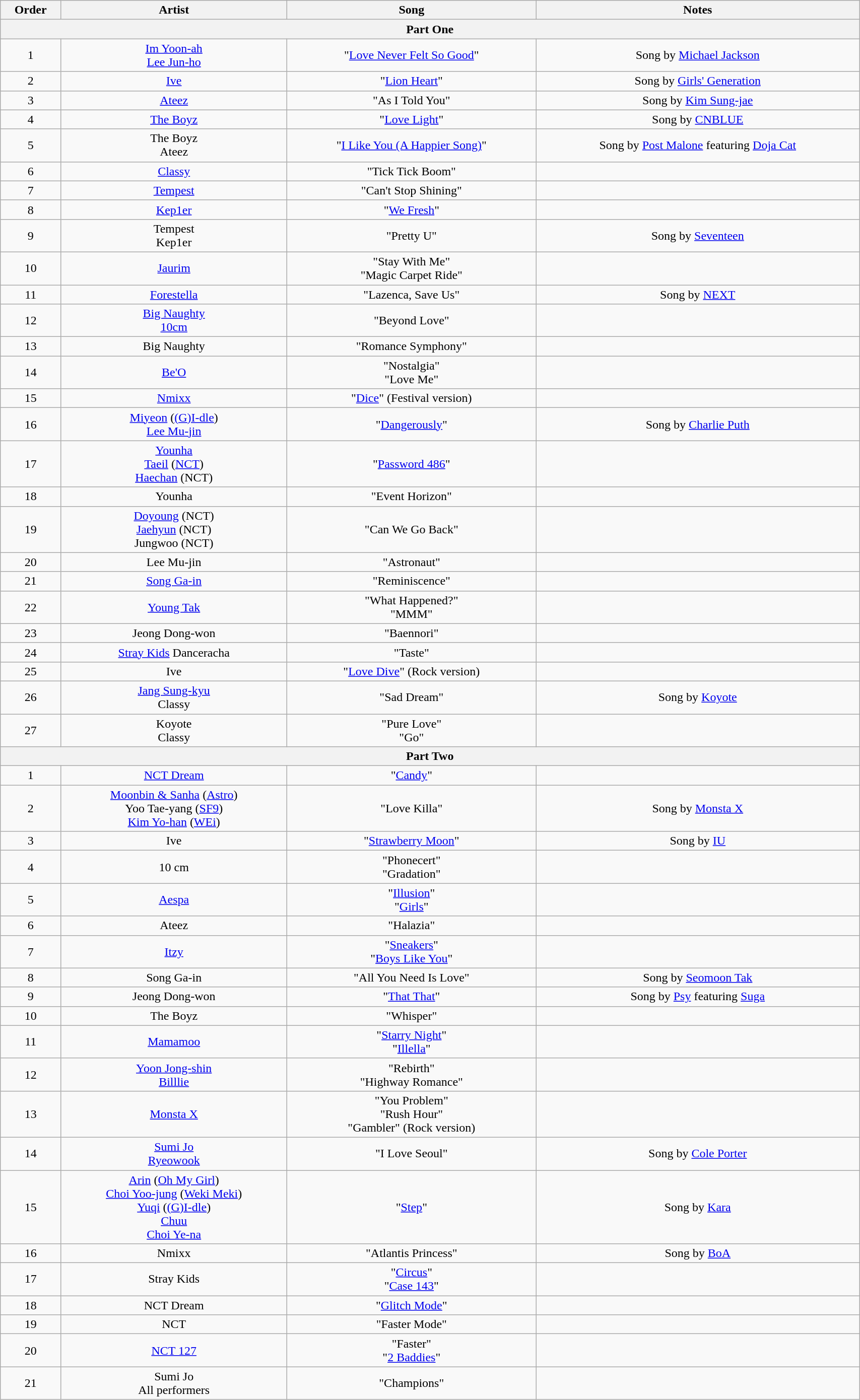<table class="wikitable" style="text-align:center; width:90%;">
<tr>
<th>Order</th>
<th>Artist</th>
<th>Song</th>
<th>Notes</th>
</tr>
<tr>
<th colspan="4">Part One</th>
</tr>
<tr>
<td>1</td>
<td><a href='#'>Im Yoon-ah</a><br><a href='#'>Lee Jun-ho</a></td>
<td>"<a href='#'>Love Never Felt So Good</a>"</td>
<td>Song by <a href='#'>Michael Jackson</a></td>
</tr>
<tr>
<td>2</td>
<td><a href='#'>Ive</a></td>
<td>"<a href='#'>Lion Heart</a>"</td>
<td>Song by <a href='#'>Girls' Generation</a></td>
</tr>
<tr>
<td>3</td>
<td><a href='#'>Ateez</a></td>
<td>"As I Told You"</td>
<td>Song by <a href='#'>Kim Sung-jae</a></td>
</tr>
<tr>
<td>4</td>
<td><a href='#'>The Boyz</a></td>
<td>"<a href='#'>Love Light</a>"</td>
<td>Song by <a href='#'>CNBLUE</a></td>
</tr>
<tr>
<td>5</td>
<td>The Boyz<br>Ateez</td>
<td>"<a href='#'>I Like You (A Happier Song)</a>"</td>
<td>Song by <a href='#'>Post Malone</a> featuring <a href='#'>Doja Cat</a></td>
</tr>
<tr>
<td>6</td>
<td><a href='#'>Classy</a></td>
<td>"Tick Tick Boom"</td>
<td></td>
</tr>
<tr>
<td>7</td>
<td><a href='#'>Tempest</a></td>
<td>"Can't Stop Shining"</td>
<td></td>
</tr>
<tr>
<td>8</td>
<td><a href='#'>Kep1er</a></td>
<td>"<a href='#'>We Fresh</a>"</td>
<td></td>
</tr>
<tr>
<td>9</td>
<td>Tempest<br>Kep1er</td>
<td>"Pretty U"</td>
<td>Song by <a href='#'>Seventeen</a></td>
</tr>
<tr>
<td>10</td>
<td><a href='#'>Jaurim</a></td>
<td>"Stay With Me"<br>"Magic Carpet Ride"</td>
<td></td>
</tr>
<tr>
<td>11</td>
<td><a href='#'>Forestella</a></td>
<td>"Lazenca, Save Us"</td>
<td>Song by <a href='#'>NEXT</a></td>
</tr>
<tr>
<td>12</td>
<td><a href='#'>Big Naughty</a><br><a href='#'>10cm</a></td>
<td>"Beyond Love"</td>
<td></td>
</tr>
<tr>
<td>13</td>
<td>Big Naughty</td>
<td>"Romance Symphony"</td>
<td></td>
</tr>
<tr>
<td>14</td>
<td><a href='#'>Be'O</a></td>
<td>"Nostalgia"<br>"Love Me"</td>
<td></td>
</tr>
<tr>
<td>15</td>
<td><a href='#'>Nmixx</a></td>
<td>"<a href='#'>Dice</a>" (Festival version)</td>
<td></td>
</tr>
<tr>
<td>16</td>
<td><a href='#'>Miyeon</a> (<a href='#'>(G)I-dle</a>)<br><a href='#'>Lee Mu-jin</a></td>
<td>"<a href='#'>Dangerously</a>"</td>
<td>Song by <a href='#'>Charlie Puth</a></td>
</tr>
<tr>
<td>17</td>
<td><a href='#'>Younha</a><br><a href='#'>Taeil</a> (<a href='#'>NCT</a>)<br><a href='#'>Haechan</a> (NCT)</td>
<td>"<a href='#'>Password 486</a>"</td>
<td></td>
</tr>
<tr>
<td>18</td>
<td>Younha</td>
<td>"Event Horizon"</td>
<td></td>
</tr>
<tr>
<td>19</td>
<td><a href='#'>Doyoung</a> (NCT)<br><a href='#'>Jaehyun</a> (NCT)<br>Jungwoo (NCT)</td>
<td>"Can We Go Back"</td>
<td></td>
</tr>
<tr>
<td>20</td>
<td>Lee Mu-jin</td>
<td>"Astronaut"</td>
<td></td>
</tr>
<tr>
<td>21</td>
<td><a href='#'>Song Ga-in</a></td>
<td>"Reminiscence"</td>
<td></td>
</tr>
<tr>
<td>22</td>
<td><a href='#'>Young Tak</a></td>
<td>"What Happened?"<br>"MMM"</td>
<td></td>
</tr>
<tr>
<td>23</td>
<td>Jeong Dong-won</td>
<td>"Baennori"</td>
<td></td>
</tr>
<tr>
<td>24</td>
<td><a href='#'>Stray Kids</a> Danceracha</td>
<td>"Taste"</td>
<td></td>
</tr>
<tr>
<td>25</td>
<td>Ive</td>
<td>"<a href='#'>Love Dive</a>" (Rock version)</td>
<td></td>
</tr>
<tr>
<td>26</td>
<td><a href='#'>Jang Sung-kyu</a><br>Classy</td>
<td>"Sad Dream"</td>
<td>Song by <a href='#'>Koyote</a></td>
</tr>
<tr>
<td>27</td>
<td>Koyote<br>Classy</td>
<td>"Pure Love"<br>"Go"</td>
<td></td>
</tr>
<tr>
<th colspan="4">Part Two</th>
</tr>
<tr>
<td>1</td>
<td><a href='#'>NCT Dream</a></td>
<td>"<a href='#'>Candy</a>"</td>
<td></td>
</tr>
<tr>
<td>2</td>
<td><a href='#'>Moonbin & Sanha</a> (<a href='#'>Astro</a>)<br>Yoo Tae-yang (<a href='#'>SF9</a>)<br><a href='#'>Kim Yo-han</a> (<a href='#'>WEi</a>)</td>
<td>"Love Killa"</td>
<td>Song by <a href='#'>Monsta X</a></td>
</tr>
<tr>
<td>3</td>
<td>Ive</td>
<td>"<a href='#'>Strawberry Moon</a>"</td>
<td>Song by <a href='#'>IU</a></td>
</tr>
<tr>
<td>4</td>
<td>10 cm</td>
<td>"Phonecert"<br>"Gradation"</td>
<td></td>
</tr>
<tr>
<td>5</td>
<td><a href='#'>Aespa</a></td>
<td>"<a href='#'>Illusion</a>"<br>"<a href='#'>Girls</a>"</td>
<td></td>
</tr>
<tr>
<td>6</td>
<td>Ateez</td>
<td>"Halazia"</td>
<td></td>
</tr>
<tr>
<td>7</td>
<td><a href='#'>Itzy</a></td>
<td>"<a href='#'>Sneakers</a>"<br>"<a href='#'>Boys Like You</a>"</td>
<td></td>
</tr>
<tr>
<td>8</td>
<td>Song Ga-in</td>
<td>"All You Need Is Love"</td>
<td>Song by <a href='#'>Seomoon Tak</a></td>
</tr>
<tr>
<td>9</td>
<td>Jeong Dong-won</td>
<td>"<a href='#'>That That</a>"</td>
<td>Song by <a href='#'>Psy</a> featuring <a href='#'>Suga</a></td>
</tr>
<tr>
<td>10</td>
<td>The Boyz</td>
<td>"Whisper"</td>
<td></td>
</tr>
<tr>
<td>11</td>
<td><a href='#'>Mamamoo</a></td>
<td>"<a href='#'>Starry Night</a>"<br>"<a href='#'>Illella</a>"</td>
<td></td>
</tr>
<tr>
<td>12</td>
<td><a href='#'>Yoon Jong-shin</a><br><a href='#'>Billlie</a></td>
<td>"Rebirth"<br>"Highway Romance"</td>
<td></td>
</tr>
<tr>
<td>13</td>
<td><a href='#'>Monsta X</a></td>
<td>"You Problem"<br>"Rush Hour"<br>"Gambler" (Rock version)</td>
<td></td>
</tr>
<tr>
<td>14</td>
<td><a href='#'>Sumi Jo</a><br><a href='#'>Ryeowook</a></td>
<td>"I Love Seoul"</td>
<td>Song by <a href='#'>Cole Porter</a></td>
</tr>
<tr>
<td>15</td>
<td><a href='#'>Arin</a> (<a href='#'>Oh My Girl</a>)<br><a href='#'>Choi Yoo-jung</a> (<a href='#'>Weki Meki</a>)<br><a href='#'>Yuqi</a> (<a href='#'>(G)I-dle</a>)<br><a href='#'>Chuu</a><br><a href='#'>Choi Ye-na</a></td>
<td>"<a href='#'>Step</a>"</td>
<td>Song by <a href='#'>Kara</a></td>
</tr>
<tr>
<td>16</td>
<td>Nmixx</td>
<td>"Atlantis Princess"</td>
<td>Song by <a href='#'>BoA</a></td>
</tr>
<tr>
<td>17</td>
<td>Stray Kids</td>
<td>"<a href='#'>Circus</a>"<br>"<a href='#'>Case 143</a>"</td>
<td></td>
</tr>
<tr>
<td>18</td>
<td>NCT Dream</td>
<td>"<a href='#'>Glitch Mode</a>"</td>
<td></td>
</tr>
<tr>
<td>19</td>
<td>NCT</td>
<td>"Faster Mode"</td>
<td></td>
</tr>
<tr>
<td>20</td>
<td><a href='#'>NCT 127</a></td>
<td>"Faster"<br>"<a href='#'>2 Baddies</a>"</td>
<td></td>
</tr>
<tr>
<td>21</td>
<td>Sumi Jo<br>All performers</td>
<td>"Champions"</td>
<td></td>
</tr>
</table>
